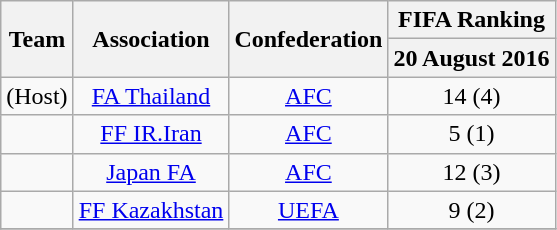<table class="wikitable">
<tr>
<th rowspan=2>Team</th>
<th rowspan=2>Association</th>
<th rowspan=2>Confederation</th>
<th colspan=2>FIFA Ranking</th>
</tr>
<tr>
<th>20 August 2016</th>
</tr>
<tr>
<td> (Host)</td>
<td align=center><a href='#'>FA Thailand</a></td>
<td align=center><a href='#'>AFC</a></td>
<td align=center>14 (4)</td>
</tr>
<tr>
<td></td>
<td align=center><a href='#'>FF IR.Iran</a></td>
<td align=center><a href='#'>AFC</a></td>
<td align=center>5 (1)</td>
</tr>
<tr>
<td></td>
<td align=center><a href='#'>Japan FA</a></td>
<td align=center><a href='#'>AFC</a></td>
<td align=center>12 (3)</td>
</tr>
<tr>
<td></td>
<td align=center><a href='#'>FF Kazakhstan</a></td>
<td align=center><a href='#'>UEFA</a></td>
<td align=center>9 (2)</td>
</tr>
<tr>
</tr>
</table>
